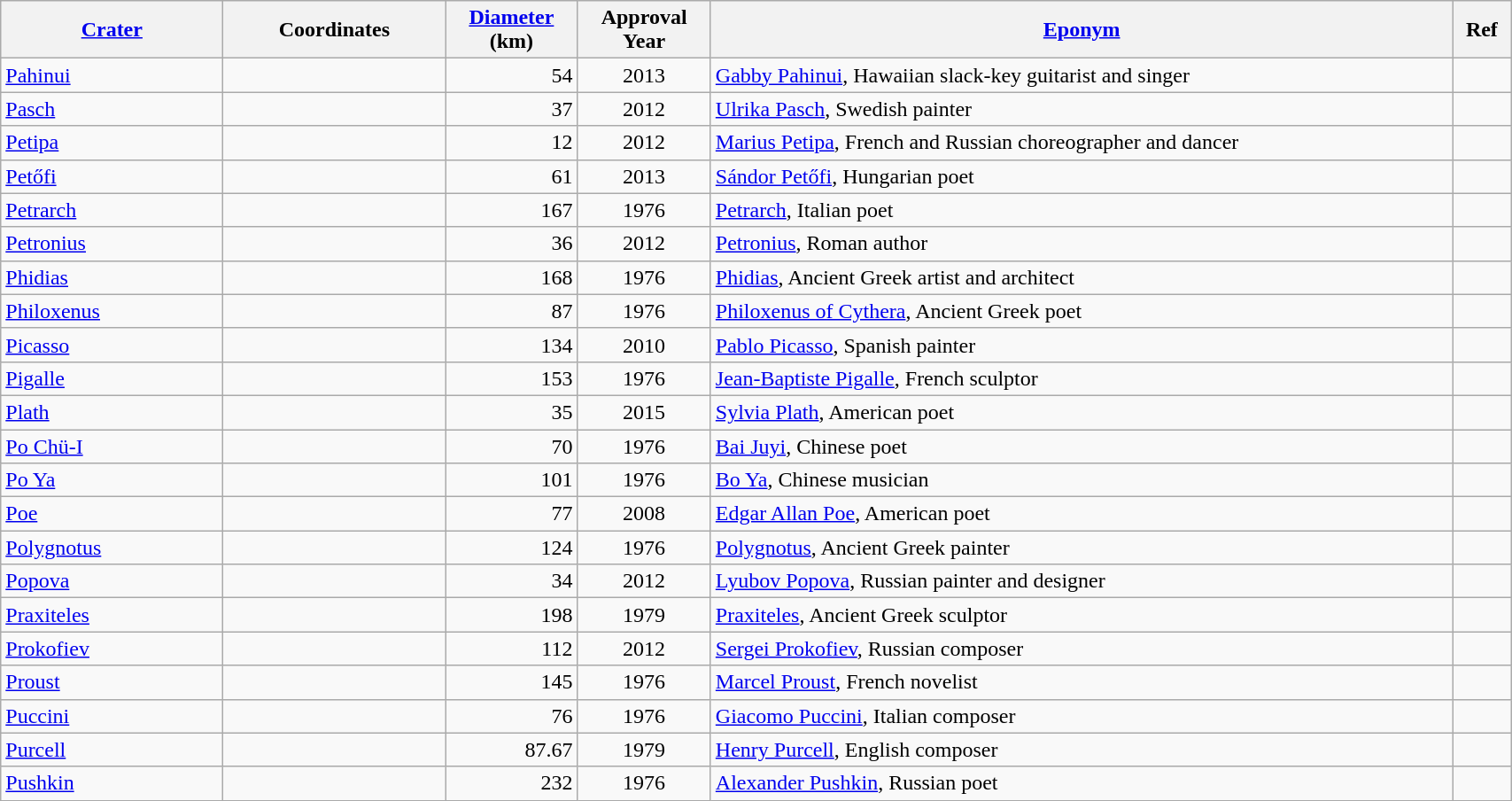<table class="wikitable sortable" style="min-width: 90%">
<tr>
<th style="width:10em"><a href='#'>Crater</a></th>
<th style="width:10em">Coordinates</th>
<th><a href='#'>Diameter</a><br>(km)</th>
<th>Approval<br>Year</th>
<th class="unsortable"><a href='#'>Eponym</a></th>
<th class="unsortable">Ref</th>
</tr>
<tr id="Pahinui">
<td><a href='#'>Pahinui</a></td>
<td></td>
<td align=right>54</td>
<td align=center>2013</td>
<td><a href='#'>Gabby Pahinui</a>, Hawaiian slack-key guitarist and singer</td>
<td></td>
</tr>
<tr id="Pasch">
<td><a href='#'>Pasch</a></td>
<td></td>
<td align=right>37</td>
<td align=center>2012</td>
<td><a href='#'>Ulrika Pasch</a>, Swedish painter</td>
<td></td>
</tr>
<tr id="Petipa">
<td><a href='#'>Petipa</a></td>
<td></td>
<td align=right>12</td>
<td align=center>2012</td>
<td><a href='#'>Marius Petipa</a>, French and Russian choreographer and dancer</td>
<td></td>
</tr>
<tr id="Petőfi">
<td><a href='#'>Petőfi</a></td>
<td></td>
<td align=right>61</td>
<td align=center>2013</td>
<td><a href='#'>Sándor Petőfi</a>, Hungarian poet</td>
<td></td>
</tr>
<tr id="Petrarch">
<td><a href='#'>Petrarch</a></td>
<td></td>
<td align=right>167</td>
<td align=center>1976</td>
<td><a href='#'>Petrarch</a>, Italian poet</td>
<td></td>
</tr>
<tr id="Petronius">
<td><a href='#'>Petronius</a></td>
<td></td>
<td align=right>36</td>
<td align=center>2012</td>
<td><a href='#'>Petronius</a>, Roman author</td>
<td></td>
</tr>
<tr id="Phidias">
<td><a href='#'>Phidias</a></td>
<td></td>
<td align=right>168</td>
<td align=center>1976</td>
<td><a href='#'>Phidias</a>, Ancient Greek artist and architect</td>
<td></td>
</tr>
<tr id="Philoxenus">
<td><a href='#'>Philoxenus</a></td>
<td></td>
<td align=right>87</td>
<td align=center>1976</td>
<td><a href='#'>Philoxenus of Cythera</a>, Ancient Greek poet</td>
<td></td>
</tr>
<tr id="Picasso">
<td><a href='#'>Picasso</a></td>
<td></td>
<td align=right>134</td>
<td align=center>2010</td>
<td><a href='#'>Pablo Picasso</a>, Spanish painter</td>
<td></td>
</tr>
<tr id="Pigalle">
<td><a href='#'>Pigalle</a></td>
<td></td>
<td align=right>153</td>
<td align=center>1976</td>
<td><a href='#'>Jean-Baptiste Pigalle</a>, French sculptor</td>
<td></td>
</tr>
<tr id="Plath">
<td><a href='#'>Plath</a></td>
<td></td>
<td align=right>35</td>
<td align=center>2015</td>
<td><a href='#'>Sylvia Plath</a>, American poet</td>
<td></td>
</tr>
<tr id="Po Chü-I">
<td><a href='#'>Po Chü-I</a></td>
<td></td>
<td align=right>70</td>
<td align=center>1976</td>
<td><a href='#'>Bai Juyi</a>, Chinese poet</td>
<td></td>
</tr>
<tr id="Po Ya">
<td><a href='#'>Po Ya</a></td>
<td></td>
<td align=right>101</td>
<td align=center>1976</td>
<td><a href='#'>Bo Ya</a>, Chinese musician</td>
<td></td>
</tr>
<tr id="Poe">
<td><a href='#'>Poe</a></td>
<td></td>
<td align=right>77</td>
<td align=center>2008</td>
<td><a href='#'>Edgar Allan Poe</a>, American poet</td>
<td></td>
</tr>
<tr id="Polygnotus">
<td><a href='#'>Polygnotus</a></td>
<td></td>
<td align=right>124</td>
<td align=center>1976</td>
<td><a href='#'>Polygnotus</a>, Ancient Greek painter</td>
<td></td>
</tr>
<tr id="Popova">
<td><a href='#'>Popova</a></td>
<td></td>
<td align=right>34</td>
<td align=center>2012</td>
<td><a href='#'>Lyubov Popova</a>, Russian painter and designer</td>
<td></td>
</tr>
<tr id="Praxiteles">
<td><a href='#'>Praxiteles</a></td>
<td></td>
<td align=right>198</td>
<td align=center>1979</td>
<td><a href='#'>Praxiteles</a>, Ancient Greek sculptor</td>
<td></td>
</tr>
<tr id="Prokofiev">
<td><a href='#'>Prokofiev</a></td>
<td></td>
<td align=right>112</td>
<td align=center>2012</td>
<td><a href='#'>Sergei Prokofiev</a>, Russian composer</td>
<td></td>
</tr>
<tr id="Proust">
<td><a href='#'>Proust</a></td>
<td></td>
<td align=right>145</td>
<td align=center>1976</td>
<td><a href='#'>Marcel Proust</a>, French novelist</td>
<td></td>
</tr>
<tr id="Puccini">
<td><a href='#'>Puccini</a></td>
<td></td>
<td align=right>76</td>
<td align=center>1976</td>
<td><a href='#'>Giacomo Puccini</a>, Italian composer</td>
<td></td>
</tr>
<tr id="Purcell">
<td><a href='#'>Purcell</a></td>
<td></td>
<td align=right>87.67</td>
<td align=center>1979</td>
<td><a href='#'>Henry Purcell</a>, English composer</td>
<td></td>
</tr>
<tr id="Pushkin">
<td><a href='#'>Pushkin</a></td>
<td></td>
<td align=right>232</td>
<td align=center>1976</td>
<td><a href='#'>Alexander Pushkin</a>, Russian poet</td>
<td></td>
</tr>
</table>
